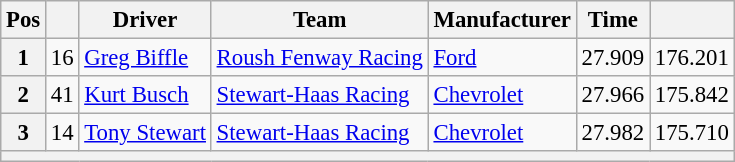<table class="wikitable" style="font-size:95%">
<tr>
<th>Pos</th>
<th></th>
<th>Driver</th>
<th>Team</th>
<th>Manufacturer</th>
<th>Time</th>
<th></th>
</tr>
<tr>
<th>1</th>
<td>16</td>
<td><a href='#'>Greg Biffle</a></td>
<td><a href='#'>Roush Fenway Racing</a></td>
<td><a href='#'>Ford</a></td>
<td>27.909</td>
<td>176.201</td>
</tr>
<tr>
<th>2</th>
<td>41</td>
<td><a href='#'>Kurt Busch</a></td>
<td><a href='#'>Stewart-Haas Racing</a></td>
<td><a href='#'>Chevrolet</a></td>
<td>27.966</td>
<td>175.842</td>
</tr>
<tr>
<th>3</th>
<td>14</td>
<td><a href='#'>Tony Stewart</a></td>
<td><a href='#'>Stewart-Haas Racing</a></td>
<td><a href='#'>Chevrolet</a></td>
<td>27.982</td>
<td>175.710</td>
</tr>
<tr>
<th colspan="7"></th>
</tr>
</table>
